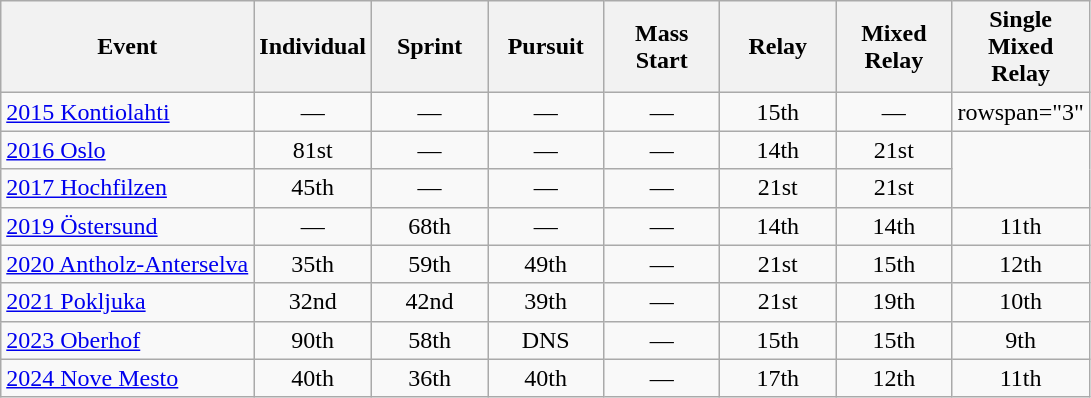<table class="wikitable" style="text-align: center;">
<tr ">
<th>Event</th>
<th style="text-align:center; width:70px;">Individual</th>
<th style="text-align:center; width:70px;">Sprint</th>
<th style="text-align:center; width:70px;">Pursuit</th>
<th style="text-align:center; width:70px;">Mass Start</th>
<th style="text-align:center; width:70px;">Relay</th>
<th style="text-align:center; width:70px;">Mixed Relay</th>
<th style="text-align:center; width:70px;">Single Mixed Relay</th>
</tr>
<tr>
<td align=left> <a href='#'>2015 Kontiolahti</a></td>
<td>—</td>
<td>—</td>
<td>—</td>
<td>—</td>
<td>15th</td>
<td>—</td>
<td>rowspan="3" </td>
</tr>
<tr>
<td align=left> <a href='#'>2016 Oslo</a></td>
<td>81st</td>
<td>—</td>
<td>—</td>
<td>—</td>
<td>14th</td>
<td>21st</td>
</tr>
<tr>
<td align=left> <a href='#'>2017 Hochfilzen</a></td>
<td>45th</td>
<td>—</td>
<td>—</td>
<td>—</td>
<td>21st</td>
<td>21st</td>
</tr>
<tr>
<td align=left> <a href='#'>2019 Östersund</a></td>
<td>—</td>
<td>68th</td>
<td>—</td>
<td>—</td>
<td>14th</td>
<td>14th</td>
<td>11th</td>
</tr>
<tr>
<td align=left> <a href='#'>2020 Antholz-Anterselva</a></td>
<td>35th</td>
<td>59th</td>
<td>49th</td>
<td>—</td>
<td>21st</td>
<td>15th</td>
<td>12th</td>
</tr>
<tr>
<td align=left> <a href='#'>2021 Pokljuka</a></td>
<td>32nd</td>
<td>42nd</td>
<td>39th</td>
<td>—</td>
<td>21st</td>
<td>19th</td>
<td>10th</td>
</tr>
<tr>
<td align=left> <a href='#'>2023 Oberhof</a></td>
<td>90th</td>
<td>58th</td>
<td>DNS</td>
<td>—</td>
<td>15th</td>
<td>15th</td>
<td>9th</td>
</tr>
<tr>
<td align=left> <a href='#'>2024 Nove Mesto</a></td>
<td>40th</td>
<td>36th</td>
<td>40th</td>
<td>—</td>
<td>17th</td>
<td>12th</td>
<td>11th</td>
</tr>
</table>
